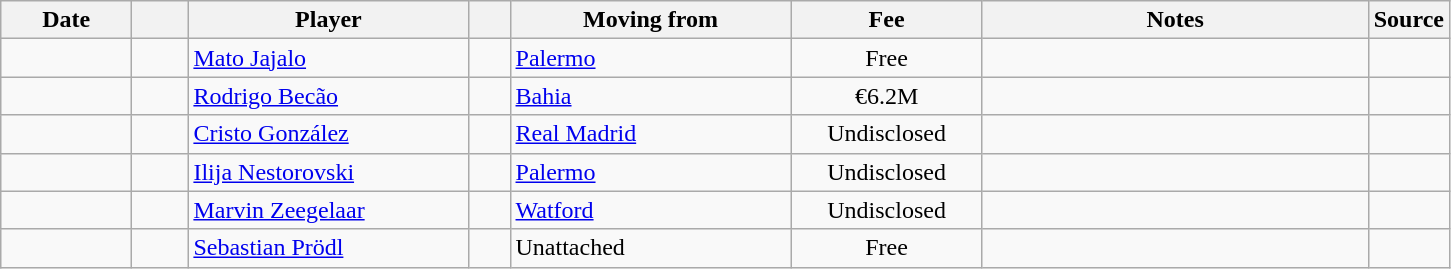<table class="wikitable sortable">
<tr>
<th style="width:80px;">Date</th>
<th style="width:30px;"></th>
<th style="width:180px;">Player</th>
<th style="width:20px;"></th>
<th style="width:180px;">Moving from</th>
<th style="width:120px;" class="unsortable">Fee</th>
<th style="width:250px;" class="unsortable">Notes</th>
<th style="width:20px;">Source</th>
</tr>
<tr>
<td></td>
<td align=center></td>
<td> <a href='#'>Mato Jajalo</a></td>
<td align=center></td>
<td> <a href='#'>Palermo</a></td>
<td align=center>Free</td>
<td align=center></td>
<td></td>
</tr>
<tr>
<td></td>
<td align=center></td>
<td> <a href='#'>Rodrigo Becão</a></td>
<td align=center></td>
<td> <a href='#'>Bahia</a></td>
<td align=center>€6.2M</td>
<td align=center></td>
<td></td>
</tr>
<tr>
<td></td>
<td align=center></td>
<td> <a href='#'>Cristo González</a></td>
<td align=center></td>
<td> <a href='#'>Real Madrid</a></td>
<td align=center>Undisclosed</td>
<td align=center></td>
<td></td>
</tr>
<tr>
<td></td>
<td align=center></td>
<td> <a href='#'>Ilija Nestorovski</a></td>
<td align=center></td>
<td> <a href='#'>Palermo</a></td>
<td align=center>Undisclosed</td>
<td align=center></td>
<td></td>
</tr>
<tr>
<td></td>
<td align=center></td>
<td> <a href='#'>Marvin Zeegelaar</a></td>
<td align=center></td>
<td> <a href='#'>Watford</a></td>
<td align=center>Undisclosed</td>
<td align=center></td>
<td></td>
</tr>
<tr>
<td></td>
<td align=center></td>
<td> <a href='#'>Sebastian Prödl</a></td>
<td align=center></td>
<td>Unattached</td>
<td align=center>Free</td>
<td align=center></td>
<td></td>
</tr>
</table>
